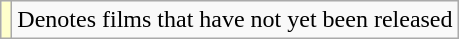<table class="wikitable sortable">
<tr>
<td style="background:#ffc;"></td>
<td>Denotes films that have not yet been released</td>
</tr>
</table>
